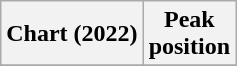<table class="wikitable plainrowheaders sortable" style="text-align:center;">
<tr>
<th scope="col">Chart (2022)</th>
<th scope="col">Peak<br>position</th>
</tr>
<tr>
</tr>
</table>
